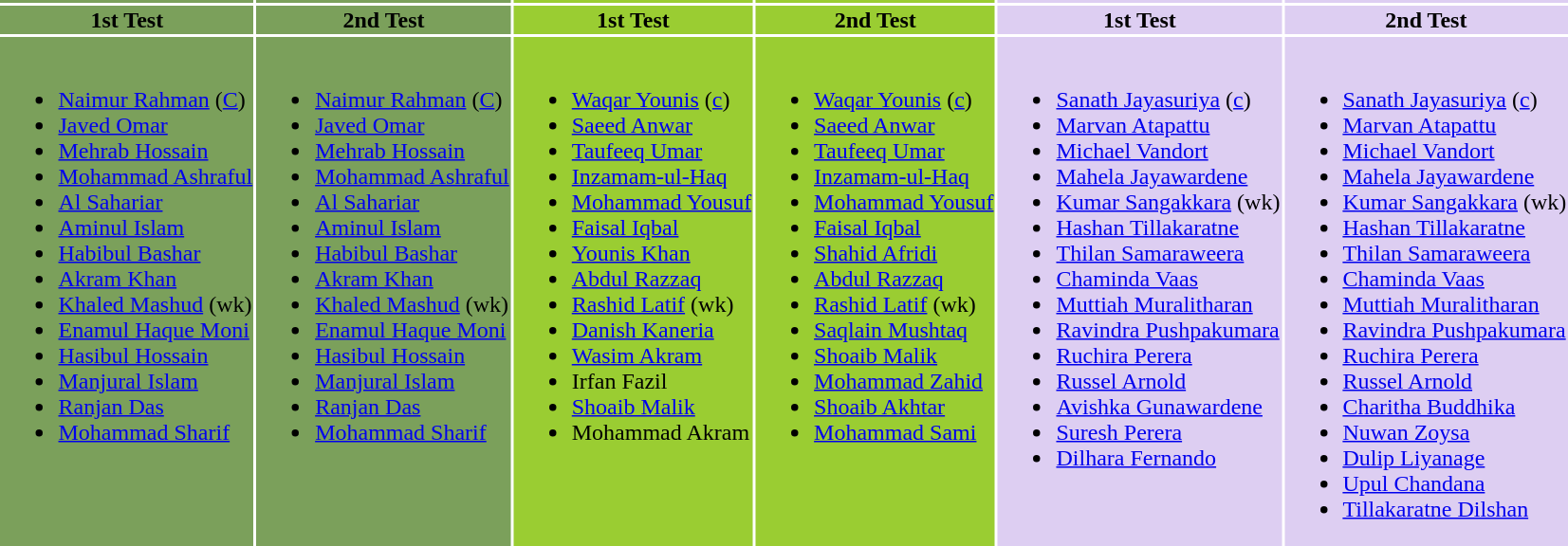<table>
<tr>
<td style="text-align:center; background:#7ba05b;"></td>
<td style="text-align:center; background:#7ba05b;"></td>
<td style="text-align:center; background:YellowGreen;"></td>
<td style="text-align:center; background:YellowGreen;"></td>
<td style="text-align:center; background:#ddcef2;"></td>
<td style="text-align:center; background:#ddcef2;"></td>
</tr>
<tr style="vertical-align:top; text-align:center;">
<td style="background:#7ba05b;"><strong>1st Test</strong></td>
<td style="background:#7ba05b;"><strong>2nd Test</strong></td>
<td style="background:YellowGreen;"><strong>1st Test</strong></td>
<td style="background:YellowGreen;"><strong>2nd Test</strong></td>
<td style="background:#ddcef2;"><strong>1st Test</strong></td>
<td style="background:#ddcef2;"><strong>2nd Test</strong></td>
</tr>
<tr valign="top">
<td colspan="1" style="background:#7ba05b;"><br><ul><li><a href='#'>Naimur Rahman</a> (<a href='#'>C</a>)</li><li><a href='#'>Javed Omar</a></li><li><a href='#'>Mehrab Hossain</a></li><li><a href='#'>Mohammad Ashraful</a></li><li><a href='#'>Al Sahariar</a></li><li><a href='#'>Aminul Islam</a></li><li><a href='#'>Habibul Bashar</a></li><li><a href='#'>Akram Khan</a></li><li><a href='#'>Khaled Mashud</a> (wk)</li><li><a href='#'>Enamul Haque Moni</a></li><li><a href='#'>Hasibul Hossain</a></li><li><a href='#'>Manjural Islam</a></li><li><a href='#'>Ranjan Das</a></li><li><a href='#'>Mohammad Sharif</a></li></ul></td>
<td style="background:#7ba05b;"><br><ul><li><a href='#'>Naimur Rahman</a> (<a href='#'>C</a>)</li><li><a href='#'>Javed Omar</a></li><li><a href='#'>Mehrab Hossain</a></li><li><a href='#'>Mohammad Ashraful</a></li><li><a href='#'>Al Sahariar</a></li><li><a href='#'>Aminul Islam</a></li><li><a href='#'>Habibul Bashar</a></li><li><a href='#'>Akram Khan</a></li><li><a href='#'>Khaled Mashud</a> (wk)</li><li><a href='#'>Enamul Haque Moni</a></li><li><a href='#'>Hasibul Hossain</a></li><li><a href='#'>Manjural Islam</a></li><li><a href='#'>Ranjan Das</a></li><li><a href='#'>Mohammad Sharif</a></li></ul></td>
<td style="background:YellowGreen;"><br><ul><li><a href='#'>Waqar Younis</a> (<a href='#'>c</a>)</li><li><a href='#'>Saeed Anwar</a></li><li><a href='#'>Taufeeq Umar</a></li><li><a href='#'>Inzamam-ul-Haq</a></li><li><a href='#'>Mohammad Yousuf</a></li><li><a href='#'>Faisal Iqbal</a></li><li><a href='#'>Younis Khan</a></li><li><a href='#'>Abdul Razzaq</a></li><li><a href='#'>Rashid Latif</a> (wk)</li><li><a href='#'>Danish Kaneria</a></li><li><a href='#'>Wasim Akram</a></li><li>Irfan Fazil</li><li><a href='#'>Shoaib Malik</a></li><li>Mohammad Akram</li></ul></td>
<td style="background:YellowGreen;"><br><ul><li><a href='#'>Waqar Younis</a> (<a href='#'>c</a>)</li><li><a href='#'>Saeed Anwar</a></li><li><a href='#'>Taufeeq Umar</a></li><li><a href='#'>Inzamam-ul-Haq</a></li><li><a href='#'>Mohammad Yousuf</a></li><li><a href='#'>Faisal Iqbal</a></li><li><a href='#'>Shahid Afridi</a></li><li><a href='#'>Abdul Razzaq</a></li><li><a href='#'>Rashid Latif</a> (wk)</li><li><a href='#'>Saqlain Mushtaq</a></li><li><a href='#'>Shoaib Malik</a></li><li><a href='#'>Mohammad Zahid</a></li><li><a href='#'>Shoaib Akhtar</a></li><li><a href='#'>Mohammad Sami</a></li></ul></td>
<td style="background:#ddcef2;"><br><ul><li><a href='#'>Sanath Jayasuriya</a> (<a href='#'>c</a>)</li><li><a href='#'>Marvan Atapattu</a></li><li><a href='#'>Michael Vandort</a></li><li><a href='#'>Mahela Jayawardene</a></li><li><a href='#'>Kumar Sangakkara</a> (wk)</li><li><a href='#'>Hashan Tillakaratne</a></li><li><a href='#'>Thilan Samaraweera</a></li><li><a href='#'>Chaminda Vaas</a></li><li><a href='#'>Muttiah Muralitharan</a></li><li><a href='#'>Ravindra Pushpakumara</a></li><li><a href='#'>Ruchira Perera</a></li><li><a href='#'>Russel Arnold</a></li><li><a href='#'>Avishka Gunawardene</a></li><li><a href='#'>Suresh Perera</a></li><li><a href='#'>Dilhara Fernando</a></li></ul></td>
<td style="background:#ddcef2;"><br><ul><li><a href='#'>Sanath Jayasuriya</a> (<a href='#'>c</a>)</li><li><a href='#'>Marvan Atapattu</a></li><li><a href='#'>Michael Vandort</a></li><li><a href='#'>Mahela Jayawardene</a></li><li><a href='#'>Kumar Sangakkara</a> (wk)</li><li><a href='#'>Hashan Tillakaratne</a></li><li><a href='#'>Thilan Samaraweera</a></li><li><a href='#'>Chaminda Vaas</a></li><li><a href='#'>Muttiah Muralitharan</a></li><li><a href='#'>Ravindra Pushpakumara</a></li><li><a href='#'>Ruchira Perera</a></li><li><a href='#'>Russel Arnold</a></li><li><a href='#'>Charitha Buddhika</a></li><li><a href='#'>Nuwan Zoysa</a></li><li><a href='#'>Dulip Liyanage</a></li><li><a href='#'>Upul Chandana</a></li><li><a href='#'>Tillakaratne Dilshan</a></li></ul></td>
</tr>
</table>
